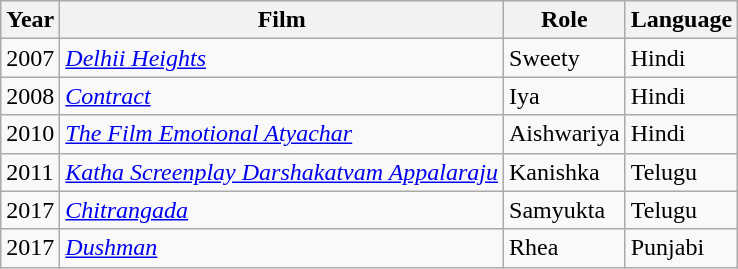<table class="wikitable sortable">
<tr>
<th>Year</th>
<th>Film</th>
<th>Role</th>
<th>Language</th>
</tr>
<tr>
<td>2007</td>
<td><em><a href='#'>Delhii Heights</a></em></td>
<td>Sweety</td>
<td>Hindi</td>
</tr>
<tr>
<td>2008</td>
<td><em><a href='#'>Contract</a></em></td>
<td>Iya</td>
<td>Hindi</td>
</tr>
<tr>
<td>2010</td>
<td><em><a href='#'>The Film Emotional Atyachar</a></em></td>
<td>Aishwariya</td>
<td>Hindi</td>
</tr>
<tr>
<td>2011</td>
<td><em><a href='#'>Katha Screenplay Darshakatvam Appalaraju</a></em></td>
<td>Kanishka</td>
<td>Telugu</td>
</tr>
<tr>
<td>2017</td>
<td><em><a href='#'>Chitrangada</a></em></td>
<td>Samyukta</td>
<td>Telugu</td>
</tr>
<tr>
<td>2017</td>
<td><em><a href='#'>Dushman</a></em></td>
<td>Rhea</td>
<td>Punjabi</td>
</tr>
</table>
